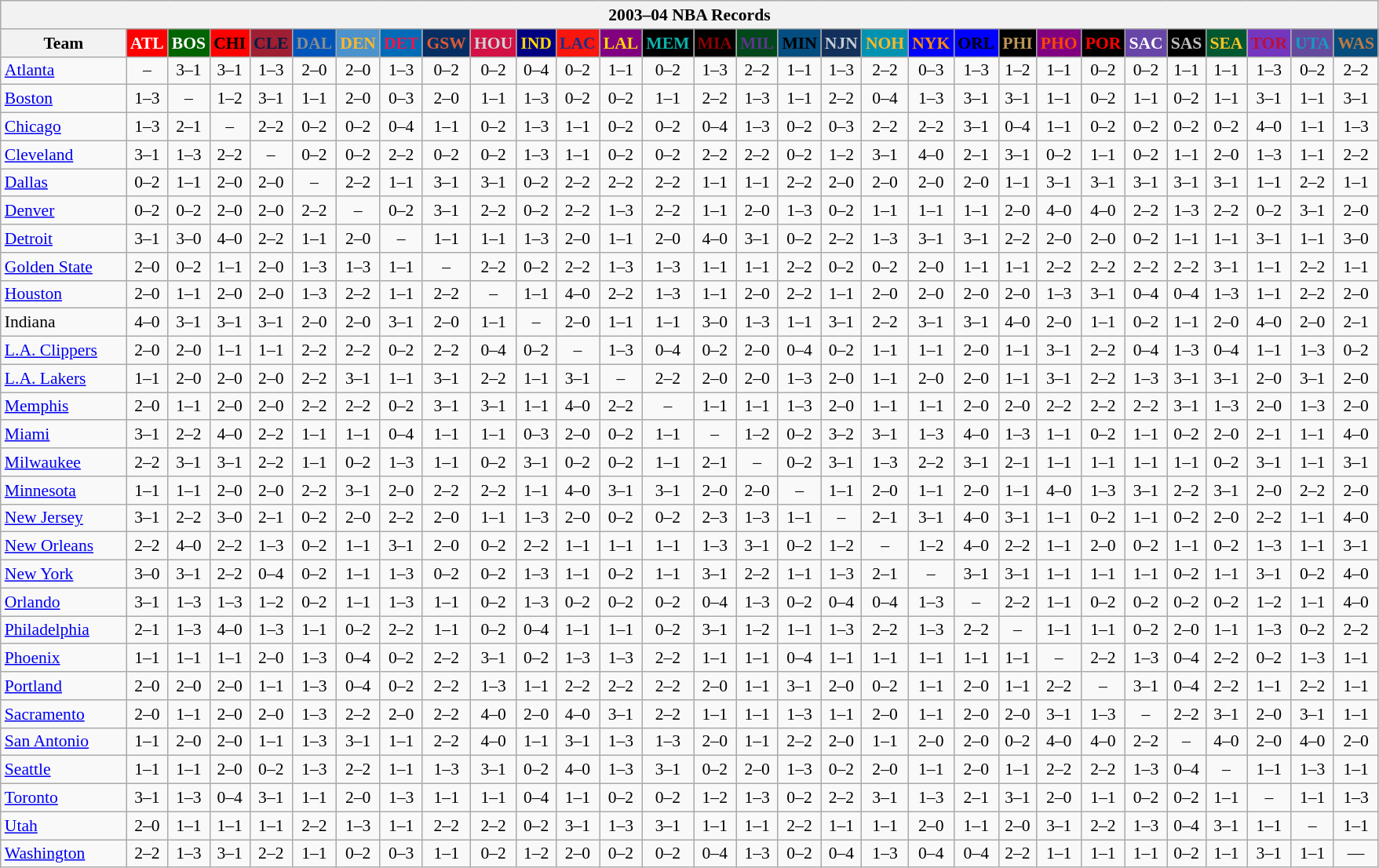<table class="wikitable" style="font-size:90%; text-align:center;">
<tr>
<th colspan=30>2003–04 NBA Records</th>
</tr>
<tr>
<th width=100>Team</th>
<th style="background:#FF0000;color:#FFFFFF;width=35">ATL</th>
<th style="background:#006400;color:#FFFFFF;width=35">BOS</th>
<th style="background:#FF0000;color:#000000;width=35">CHI</th>
<th style="background:#9F1F32;color:#001D43;width=35">CLE</th>
<th style="background:#0055BA;color:#898D8F;width=35">DAL</th>
<th style="background:#4C92CC;color:#FDB827;width=35">DEN</th>
<th style="background:#006BB7;color:#ED164B;width=35">DET</th>
<th style="background:#072E63;color:#DC5A34;width=35">GSW</th>
<th style="background:#D31145;color:#CBD4D8;width=35">HOU</th>
<th style="background:#000080;color:#FFD700;width=35">IND</th>
<th style="background:#F9160D;color:#1A2E8B;width=35">LAC</th>
<th style="background:#800080;color:#FFD700;width=35">LAL</th>
<th style="background:#000000;color:#0CB2AC;width=35">MEM</th>
<th style="background:#000000;color:#8B0000;width=35">MIA</th>
<th style="background:#00471B;color:#5C378A;width=35">MIL</th>
<th style="background:#044D80;color:#000000;width=35">MIN</th>
<th style="background:#12305B;color:#C4CED4;width=35">NJN</th>
<th style="background:#0093B1;color:#FDB827;width=35">NOH</th>
<th style="background:#0000FF;color:#FF8C00;width=35">NYK</th>
<th style="background:#0000FF;color:#000000;width=35">ORL</th>
<th style="background:#000000;color:#BB9754;width=35">PHI</th>
<th style="background:#800080;color:#FF4500;width=35">PHO</th>
<th style="background:#000000;color:#FF0000;width=35">POR</th>
<th style="background:#6846A8;color:#FFFFFF;width=35">SAC</th>
<th style="background:#000000;color:#C0C0C0;width=35">SAS</th>
<th style="background:#005831;color:#FFC322;width=35">SEA</th>
<th style="background:#7436BF;color:#BE0F34;width=35">TOR</th>
<th style="background:#644A9C;color:#149BC7;width=35">UTA</th>
<th style="background:#044D7D;color:#BC7A44;width=35">WAS</th>
</tr>
<tr>
<td style="text-align:left;"><a href='#'>Atlanta</a></td>
<td>–</td>
<td>3–1</td>
<td>3–1</td>
<td>1–3</td>
<td>2–0</td>
<td>2–0</td>
<td>1–3</td>
<td>0–2</td>
<td>0–2</td>
<td>0–4</td>
<td>0–2</td>
<td>1–1</td>
<td>0–2</td>
<td>1–3</td>
<td>2–2</td>
<td>1–1</td>
<td>1–3</td>
<td>2–2</td>
<td>0–3</td>
<td>1–3</td>
<td>1–2</td>
<td>1–1</td>
<td>0–2</td>
<td>0–2</td>
<td>1–1</td>
<td>1–1</td>
<td>1–3</td>
<td>0–2</td>
<td>2–2</td>
</tr>
<tr>
<td style="text-align:left;"><a href='#'>Boston</a></td>
<td>1–3</td>
<td>–</td>
<td>1–2</td>
<td>3–1</td>
<td>1–1</td>
<td>2–0</td>
<td>0–3</td>
<td>2–0</td>
<td>1–1</td>
<td>1–3</td>
<td>0–2</td>
<td>0–2</td>
<td>1–1</td>
<td>2–2</td>
<td>1–3</td>
<td>1–1</td>
<td>2–2</td>
<td>0–4</td>
<td>1–3</td>
<td>3–1</td>
<td>3–1</td>
<td>1–1</td>
<td>0–2</td>
<td>1–1</td>
<td>0–2</td>
<td>1–1</td>
<td>3–1</td>
<td>1–1</td>
<td>3–1</td>
</tr>
<tr>
<td style="text-align:left;"><a href='#'>Chicago</a></td>
<td>1–3</td>
<td>2–1</td>
<td>–</td>
<td>2–2</td>
<td>0–2</td>
<td>0–2</td>
<td>0–4</td>
<td>1–1</td>
<td>0–2</td>
<td>1–3</td>
<td>1–1</td>
<td>0–2</td>
<td>0–2</td>
<td>0–4</td>
<td>1–3</td>
<td>0–2</td>
<td>0–3</td>
<td>2–2</td>
<td>2–2</td>
<td>3–1</td>
<td>0–4</td>
<td>1–1</td>
<td>0–2</td>
<td>0–2</td>
<td>0–2</td>
<td>0–2</td>
<td>4–0</td>
<td>1–1</td>
<td>1–3</td>
</tr>
<tr>
<td style="text-align:left;"><a href='#'>Cleveland</a></td>
<td>3–1</td>
<td>1–3</td>
<td>2–2</td>
<td>–</td>
<td>0–2</td>
<td>0–2</td>
<td>2–2</td>
<td>0–2</td>
<td>0–2</td>
<td>1–3</td>
<td>1–1</td>
<td>0–2</td>
<td>0–2</td>
<td>2–2</td>
<td>2–2</td>
<td>0–2</td>
<td>1–2</td>
<td>3–1</td>
<td>4–0</td>
<td>2–1</td>
<td>3–1</td>
<td>0–2</td>
<td>1–1</td>
<td>0–2</td>
<td>1–1</td>
<td>2–0</td>
<td>1–3</td>
<td>1–1</td>
<td>2–2</td>
</tr>
<tr>
<td style="text-align:left;"><a href='#'>Dallas</a></td>
<td>0–2</td>
<td>1–1</td>
<td>2–0</td>
<td>2–0</td>
<td>–</td>
<td>2–2</td>
<td>1–1</td>
<td>3–1</td>
<td>3–1</td>
<td>0–2</td>
<td>2–2</td>
<td>2–2</td>
<td>2–2</td>
<td>1–1</td>
<td>1–1</td>
<td>2–2</td>
<td>2–0</td>
<td>2–0</td>
<td>2–0</td>
<td>2–0</td>
<td>1–1</td>
<td>3–1</td>
<td>3–1</td>
<td>3–1</td>
<td>3–1</td>
<td>3–1</td>
<td>1–1</td>
<td>2–2</td>
<td>1–1</td>
</tr>
<tr>
<td style="text-align:left;"><a href='#'>Denver</a></td>
<td>0–2</td>
<td>0–2</td>
<td>2–0</td>
<td>2–0</td>
<td>2–2</td>
<td>–</td>
<td>0–2</td>
<td>3–1</td>
<td>2–2</td>
<td>0–2</td>
<td>2–2</td>
<td>1–3</td>
<td>2–2</td>
<td>1–1</td>
<td>2–0</td>
<td>1–3</td>
<td>0–2</td>
<td>1–1</td>
<td>1–1</td>
<td>1–1</td>
<td>2–0</td>
<td>4–0</td>
<td>4–0</td>
<td>2–2</td>
<td>1–3</td>
<td>2–2</td>
<td>0–2</td>
<td>3–1</td>
<td>2–0</td>
</tr>
<tr>
<td style="text-align:left;"><a href='#'>Detroit</a></td>
<td>3–1</td>
<td>3–0</td>
<td>4–0</td>
<td>2–2</td>
<td>1–1</td>
<td>2–0</td>
<td>–</td>
<td>1–1</td>
<td>1–1</td>
<td>1–3</td>
<td>2–0</td>
<td>1–1</td>
<td>2–0</td>
<td>4–0</td>
<td>3–1</td>
<td>0–2</td>
<td>2–2</td>
<td>1–3</td>
<td>3–1</td>
<td>3–1</td>
<td>2–2</td>
<td>2–0</td>
<td>2–0</td>
<td>0–2</td>
<td>1–1</td>
<td>1–1</td>
<td>3–1</td>
<td>1–1</td>
<td>3–0</td>
</tr>
<tr>
<td style="text-align:left;"><a href='#'>Golden State</a></td>
<td>2–0</td>
<td>0–2</td>
<td>1–1</td>
<td>2–0</td>
<td>1–3</td>
<td>1–3</td>
<td>1–1</td>
<td>–</td>
<td>2–2</td>
<td>0–2</td>
<td>2–2</td>
<td>1–3</td>
<td>1–3</td>
<td>1–1</td>
<td>1–1</td>
<td>2–2</td>
<td>0–2</td>
<td>0–2</td>
<td>2–0</td>
<td>1–1</td>
<td>1–1</td>
<td>2–2</td>
<td>2–2</td>
<td>2–2</td>
<td>2–2</td>
<td>3–1</td>
<td>1–1</td>
<td>2–2</td>
<td>1–1</td>
</tr>
<tr>
<td style="text-align:left;"><a href='#'>Houston</a></td>
<td>2–0</td>
<td>1–1</td>
<td>2–0</td>
<td>2–0</td>
<td>1–3</td>
<td>2–2</td>
<td>1–1</td>
<td>2–2</td>
<td>–</td>
<td>1–1</td>
<td>4–0</td>
<td>2–2</td>
<td>1–3</td>
<td>1–1</td>
<td>2–0</td>
<td>2–2</td>
<td>1–1</td>
<td>2–0</td>
<td>2–0</td>
<td>2–0</td>
<td>2–0</td>
<td>1–3</td>
<td>3–1</td>
<td>0–4</td>
<td>0–4</td>
<td>1–3</td>
<td>1–1</td>
<td>2–2</td>
<td>2–0</td>
</tr>
<tr>
<td style="text-align:left;">Indiana</td>
<td>4–0</td>
<td>3–1</td>
<td>3–1</td>
<td>3–1</td>
<td>2–0</td>
<td>2–0</td>
<td>3–1</td>
<td>2–0</td>
<td>1–1</td>
<td>–</td>
<td>2–0</td>
<td>1–1</td>
<td>1–1</td>
<td>3–0</td>
<td>1–3</td>
<td>1–1</td>
<td>3–1</td>
<td>2–2</td>
<td>3–1</td>
<td>3–1</td>
<td>4–0</td>
<td>2–0</td>
<td>1–1</td>
<td>0–2</td>
<td>1–1</td>
<td>2–0</td>
<td>4–0</td>
<td>2–0</td>
<td>2–1</td>
</tr>
<tr>
<td style="text-align:left;"><a href='#'>L.A. Clippers</a></td>
<td>2–0</td>
<td>2–0</td>
<td>1–1</td>
<td>1–1</td>
<td>2–2</td>
<td>2–2</td>
<td>0–2</td>
<td>2–2</td>
<td>0–4</td>
<td>0–2</td>
<td>–</td>
<td>1–3</td>
<td>0–4</td>
<td>0–2</td>
<td>2–0</td>
<td>0–4</td>
<td>0–2</td>
<td>1–1</td>
<td>1–1</td>
<td>2–0</td>
<td>1–1</td>
<td>3–1</td>
<td>2–2</td>
<td>0–4</td>
<td>1–3</td>
<td>0–4</td>
<td>1–1</td>
<td>1–3</td>
<td>0–2</td>
</tr>
<tr>
<td style="text-align:left;"><a href='#'>L.A. Lakers</a></td>
<td>1–1</td>
<td>2–0</td>
<td>2–0</td>
<td>2–0</td>
<td>2–2</td>
<td>3–1</td>
<td>1–1</td>
<td>3–1</td>
<td>2–2</td>
<td>1–1</td>
<td>3–1</td>
<td>–</td>
<td>2–2</td>
<td>2–0</td>
<td>2–0</td>
<td>1–3</td>
<td>2–0</td>
<td>1–1</td>
<td>2–0</td>
<td>2–0</td>
<td>1–1</td>
<td>3–1</td>
<td>2–2</td>
<td>1–3</td>
<td>3–1</td>
<td>3–1</td>
<td>2–0</td>
<td>3–1</td>
<td>2–0</td>
</tr>
<tr>
<td style="text-align:left;"><a href='#'>Memphis</a></td>
<td>2–0</td>
<td>1–1</td>
<td>2–0</td>
<td>2–0</td>
<td>2–2</td>
<td>2–2</td>
<td>0–2</td>
<td>3–1</td>
<td>3–1</td>
<td>1–1</td>
<td>4–0</td>
<td>2–2</td>
<td>–</td>
<td>1–1</td>
<td>1–1</td>
<td>1–3</td>
<td>2–0</td>
<td>1–1</td>
<td>1–1</td>
<td>2–0</td>
<td>2–0</td>
<td>2–2</td>
<td>2–2</td>
<td>2–2</td>
<td>3–1</td>
<td>1–3</td>
<td>2–0</td>
<td>1–3</td>
<td>2–0</td>
</tr>
<tr>
<td style="text-align:left;"><a href='#'>Miami</a></td>
<td>3–1</td>
<td>2–2</td>
<td>4–0</td>
<td>2–2</td>
<td>1–1</td>
<td>1–1</td>
<td>0–4</td>
<td>1–1</td>
<td>1–1</td>
<td>0–3</td>
<td>2–0</td>
<td>0–2</td>
<td>1–1</td>
<td>–</td>
<td>1–2</td>
<td>0–2</td>
<td>3–2</td>
<td>3–1</td>
<td>1–3</td>
<td>4–0</td>
<td>1–3</td>
<td>1–1</td>
<td>0–2</td>
<td>1–1</td>
<td>0–2</td>
<td>2–0</td>
<td>2–1</td>
<td>1–1</td>
<td>4–0</td>
</tr>
<tr>
<td style="text-align:left;"><a href='#'>Milwaukee</a></td>
<td>2–2</td>
<td>3–1</td>
<td>3–1</td>
<td>2–2</td>
<td>1–1</td>
<td>0–2</td>
<td>1–3</td>
<td>1–1</td>
<td>0–2</td>
<td>3–1</td>
<td>0–2</td>
<td>0–2</td>
<td>1–1</td>
<td>2–1</td>
<td>–</td>
<td>0–2</td>
<td>3–1</td>
<td>1–3</td>
<td>2–2</td>
<td>3–1</td>
<td>2–1</td>
<td>1–1</td>
<td>1–1</td>
<td>1–1</td>
<td>1–1</td>
<td>0–2</td>
<td>3–1</td>
<td>1–1</td>
<td>3–1</td>
</tr>
<tr>
<td style="text-align:left;"><a href='#'>Minnesota</a></td>
<td>1–1</td>
<td>1–1</td>
<td>2–0</td>
<td>2–0</td>
<td>2–2</td>
<td>3–1</td>
<td>2–0</td>
<td>2–2</td>
<td>2–2</td>
<td>1–1</td>
<td>4–0</td>
<td>3–1</td>
<td>3–1</td>
<td>2–0</td>
<td>2–0</td>
<td>–</td>
<td>1–1</td>
<td>2–0</td>
<td>1–1</td>
<td>2–0</td>
<td>1–1</td>
<td>4–0</td>
<td>1–3</td>
<td>3–1</td>
<td>2–2</td>
<td>3–1</td>
<td>2–0</td>
<td>2–2</td>
<td>2–0</td>
</tr>
<tr>
<td style="text-align:left;"><a href='#'>New Jersey</a></td>
<td>3–1</td>
<td>2–2</td>
<td>3–0</td>
<td>2–1</td>
<td>0–2</td>
<td>2–0</td>
<td>2–2</td>
<td>2–0</td>
<td>1–1</td>
<td>1–3</td>
<td>2–0</td>
<td>0–2</td>
<td>0–2</td>
<td>2–3</td>
<td>1–3</td>
<td>1–1</td>
<td>–</td>
<td>2–1</td>
<td>3–1</td>
<td>4–0</td>
<td>3–1</td>
<td>1–1</td>
<td>0–2</td>
<td>1–1</td>
<td>0–2</td>
<td>2–0</td>
<td>2–2</td>
<td>1–1</td>
<td>4–0</td>
</tr>
<tr>
<td style="text-align:left;"><a href='#'>New Orleans</a></td>
<td>2–2</td>
<td>4–0</td>
<td>2–2</td>
<td>1–3</td>
<td>0–2</td>
<td>1–1</td>
<td>3–1</td>
<td>2–0</td>
<td>0–2</td>
<td>2–2</td>
<td>1–1</td>
<td>1–1</td>
<td>1–1</td>
<td>1–3</td>
<td>3–1</td>
<td>0–2</td>
<td>1–2</td>
<td>–</td>
<td>1–2</td>
<td>4–0</td>
<td>2–2</td>
<td>1–1</td>
<td>2–0</td>
<td>0–2</td>
<td>1–1</td>
<td>0–2</td>
<td>1–3</td>
<td>1–1</td>
<td>3–1</td>
</tr>
<tr>
<td style="text-align:left;"><a href='#'>New York</a></td>
<td>3–0</td>
<td>3–1</td>
<td>2–2</td>
<td>0–4</td>
<td>0–2</td>
<td>1–1</td>
<td>1–3</td>
<td>0–2</td>
<td>0–2</td>
<td>1–3</td>
<td>1–1</td>
<td>0–2</td>
<td>1–1</td>
<td>3–1</td>
<td>2–2</td>
<td>1–1</td>
<td>1–3</td>
<td>2–1</td>
<td>–</td>
<td>3–1</td>
<td>3–1</td>
<td>1–1</td>
<td>1–1</td>
<td>1–1</td>
<td>0–2</td>
<td>1–1</td>
<td>3–1</td>
<td>0–2</td>
<td>4–0</td>
</tr>
<tr>
<td style="text-align:left;"><a href='#'>Orlando</a></td>
<td>3–1</td>
<td>1–3</td>
<td>1–3</td>
<td>1–2</td>
<td>0–2</td>
<td>1–1</td>
<td>1–3</td>
<td>1–1</td>
<td>0–2</td>
<td>1–3</td>
<td>0–2</td>
<td>0–2</td>
<td>0–2</td>
<td>0–4</td>
<td>1–3</td>
<td>0–2</td>
<td>0–4</td>
<td>0–4</td>
<td>1–3</td>
<td>–</td>
<td>2–2</td>
<td>1–1</td>
<td>0–2</td>
<td>0–2</td>
<td>0–2</td>
<td>0–2</td>
<td>1–2</td>
<td>1–1</td>
<td>4–0</td>
</tr>
<tr>
<td style="text-align:left;"><a href='#'>Philadelphia</a></td>
<td>2–1</td>
<td>1–3</td>
<td>4–0</td>
<td>1–3</td>
<td>1–1</td>
<td>0–2</td>
<td>2–2</td>
<td>1–1</td>
<td>0–2</td>
<td>0–4</td>
<td>1–1</td>
<td>1–1</td>
<td>0–2</td>
<td>3–1</td>
<td>1–2</td>
<td>1–1</td>
<td>1–3</td>
<td>2–2</td>
<td>1–3</td>
<td>2–2</td>
<td>–</td>
<td>1–1</td>
<td>1–1</td>
<td>0–2</td>
<td>2–0</td>
<td>1–1</td>
<td>1–3</td>
<td>0–2</td>
<td>2–2</td>
</tr>
<tr>
<td style="text-align:left;"><a href='#'>Phoenix</a></td>
<td>1–1</td>
<td>1–1</td>
<td>1–1</td>
<td>2–0</td>
<td>1–3</td>
<td>0–4</td>
<td>0–2</td>
<td>2–2</td>
<td>3–1</td>
<td>0–2</td>
<td>1–3</td>
<td>1–3</td>
<td>2–2</td>
<td>1–1</td>
<td>1–1</td>
<td>0–4</td>
<td>1–1</td>
<td>1–1</td>
<td>1–1</td>
<td>1–1</td>
<td>1–1</td>
<td>–</td>
<td>2–2</td>
<td>1–3</td>
<td>0–4</td>
<td>2–2</td>
<td>0–2</td>
<td>1–3</td>
<td>1–1</td>
</tr>
<tr>
<td style="text-align:left;"><a href='#'>Portland</a></td>
<td>2–0</td>
<td>2–0</td>
<td>2–0</td>
<td>1–1</td>
<td>1–3</td>
<td>0–4</td>
<td>0–2</td>
<td>2–2</td>
<td>1–3</td>
<td>1–1</td>
<td>2–2</td>
<td>2–2</td>
<td>2–2</td>
<td>2–0</td>
<td>1–1</td>
<td>3–1</td>
<td>2–0</td>
<td>0–2</td>
<td>1–1</td>
<td>2–0</td>
<td>1–1</td>
<td>2–2</td>
<td>–</td>
<td>3–1</td>
<td>0–4</td>
<td>2–2</td>
<td>1–1</td>
<td>2–2</td>
<td>1–1</td>
</tr>
<tr>
<td style="text-align:left;"><a href='#'>Sacramento</a></td>
<td>2–0</td>
<td>1–1</td>
<td>2–0</td>
<td>2–0</td>
<td>1–3</td>
<td>2–2</td>
<td>2–0</td>
<td>2–2</td>
<td>4–0</td>
<td>2–0</td>
<td>4–0</td>
<td>3–1</td>
<td>2–2</td>
<td>1–1</td>
<td>1–1</td>
<td>1–3</td>
<td>1–1</td>
<td>2–0</td>
<td>1–1</td>
<td>2–0</td>
<td>2–0</td>
<td>3–1</td>
<td>1–3</td>
<td>–</td>
<td>2–2</td>
<td>3–1</td>
<td>2–0</td>
<td>3–1</td>
<td>1–1</td>
</tr>
<tr>
<td style="text-align:left;"><a href='#'>San Antonio</a></td>
<td>1–1</td>
<td>2–0</td>
<td>2–0</td>
<td>1–1</td>
<td>1–3</td>
<td>3–1</td>
<td>1–1</td>
<td>2–2</td>
<td>4–0</td>
<td>1–1</td>
<td>3–1</td>
<td>1–3</td>
<td>1–3</td>
<td>2–0</td>
<td>1–1</td>
<td>2–2</td>
<td>2–0</td>
<td>1–1</td>
<td>2–0</td>
<td>2–0</td>
<td>0–2</td>
<td>4–0</td>
<td>4–0</td>
<td>2–2</td>
<td>–</td>
<td>4–0</td>
<td>2–0</td>
<td>4–0</td>
<td>2–0</td>
</tr>
<tr>
<td style="text-align:left;"><a href='#'>Seattle</a></td>
<td>1–1</td>
<td>1–1</td>
<td>2–0</td>
<td>0–2</td>
<td>1–3</td>
<td>2–2</td>
<td>1–1</td>
<td>1–3</td>
<td>3–1</td>
<td>0–2</td>
<td>4–0</td>
<td>1–3</td>
<td>3–1</td>
<td>0–2</td>
<td>2–0</td>
<td>1–3</td>
<td>0–2</td>
<td>2–0</td>
<td>1–1</td>
<td>2–0</td>
<td>1–1</td>
<td>2–2</td>
<td>2–2</td>
<td>1–3</td>
<td>0–4</td>
<td>–</td>
<td>1–1</td>
<td>1–3</td>
<td>1–1</td>
</tr>
<tr>
<td style="text-align:left;"><a href='#'>Toronto</a></td>
<td>3–1</td>
<td>1–3</td>
<td>0–4</td>
<td>3–1</td>
<td>1–1</td>
<td>2–0</td>
<td>1–3</td>
<td>1–1</td>
<td>1–1</td>
<td>0–4</td>
<td>1–1</td>
<td>0–2</td>
<td>0–2</td>
<td>1–2</td>
<td>1–3</td>
<td>0–2</td>
<td>2–2</td>
<td>3–1</td>
<td>1–3</td>
<td>2–1</td>
<td>3–1</td>
<td>2–0</td>
<td>1–1</td>
<td>0–2</td>
<td>0–2</td>
<td>1–1</td>
<td>–</td>
<td>1–1</td>
<td>1–3</td>
</tr>
<tr>
<td style="text-align:left;"><a href='#'>Utah</a></td>
<td>2–0</td>
<td>1–1</td>
<td>1–1</td>
<td>1–1</td>
<td>2–2</td>
<td>1–3</td>
<td>1–1</td>
<td>2–2</td>
<td>2–2</td>
<td>0–2</td>
<td>3–1</td>
<td>1–3</td>
<td>3–1</td>
<td>1–1</td>
<td>1–1</td>
<td>2–2</td>
<td>1–1</td>
<td>1–1</td>
<td>2–0</td>
<td>1–1</td>
<td>2–0</td>
<td>3–1</td>
<td>2–2</td>
<td>1–3</td>
<td>0–4</td>
<td>3–1</td>
<td>1–1</td>
<td>–</td>
<td>1–1</td>
</tr>
<tr>
<td style="text-align:left;"><a href='#'>Washington</a></td>
<td>2–2</td>
<td>1–3</td>
<td>3–1</td>
<td>2–2</td>
<td>1–1</td>
<td>0–2</td>
<td>0–3</td>
<td>1–1</td>
<td>0–2</td>
<td>1–2</td>
<td>2–0</td>
<td>0–2</td>
<td>0–2</td>
<td>0–4</td>
<td>1–3</td>
<td>0–2</td>
<td>0–4</td>
<td>1–3</td>
<td>0–4</td>
<td>0–4</td>
<td>2–2</td>
<td>1–1</td>
<td>1–1</td>
<td>1–1</td>
<td>0–2</td>
<td>1–1</td>
<td>3–1</td>
<td>1–1</td>
<td>—</td>
</tr>
</table>
